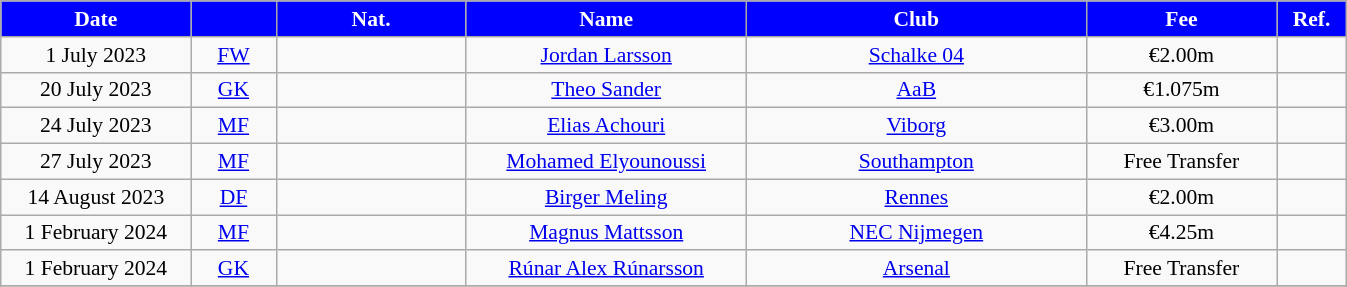<table class="wikitable" style="text-align:center; font-size:90%">
<tr>
<th style="background:#0000FF; color:#fff; width:120px;">Date</th>
<th style="background:#0000FF; color:#fff; width:50px;"></th>
<th style="background:#0000FF; color:#fff; width:120px;">Nat.</th>
<th style="background:#0000FF; color:#fff; width:180px;">Name</th>
<th style="background:#0000FF; color:#fff; width:220px;">Club</th>
<th style="background:#0000FF; color:#fff; width:120px;">Fee</th>
<th style="background:#0000FF; color:#fff; width:40px;">Ref.</th>
</tr>
<tr>
<td>1 July 2023</td>
<td><a href='#'>FW</a></td>
<td></td>
<td><a href='#'>Jordan Larsson</a></td>
<td> <a href='#'>Schalke 04</a></td>
<td>€2.00m</td>
<td></td>
</tr>
<tr>
<td>20 July 2023</td>
<td><a href='#'>GK</a></td>
<td></td>
<td><a href='#'>Theo Sander</a></td>
<td> <a href='#'>AaB</a></td>
<td>€1.075m</td>
<td></td>
</tr>
<tr>
<td>24 July 2023</td>
<td><a href='#'>MF</a></td>
<td> </td>
<td><a href='#'>Elias Achouri</a></td>
<td> <a href='#'>Viborg</a></td>
<td>€3.00m</td>
<td></td>
</tr>
<tr>
<td>27 July 2023</td>
<td><a href='#'>MF</a></td>
<td></td>
<td><a href='#'>Mohamed Elyounoussi</a></td>
<td> <a href='#'>Southampton</a></td>
<td>Free Transfer</td>
<td></td>
</tr>
<tr>
<td>14 August 2023</td>
<td><a href='#'>DF</a></td>
<td></td>
<td><a href='#'>Birger Meling</a></td>
<td> <a href='#'>Rennes</a></td>
<td>€2.00m</td>
<td></td>
</tr>
<tr>
<td>1 February 2024</td>
<td><a href='#'>MF</a></td>
<td></td>
<td><a href='#'>Magnus Mattsson</a></td>
<td> <a href='#'>NEC Nijmegen</a></td>
<td>€4.25m</td>
<td></td>
</tr>
<tr>
<td>1 February 2024</td>
<td><a href='#'>GK</a></td>
<td></td>
<td><a href='#'>Rúnar Alex Rúnarsson</a></td>
<td> <a href='#'>Arsenal</a></td>
<td>Free Transfer</td>
<td></td>
</tr>
<tr>
</tr>
</table>
